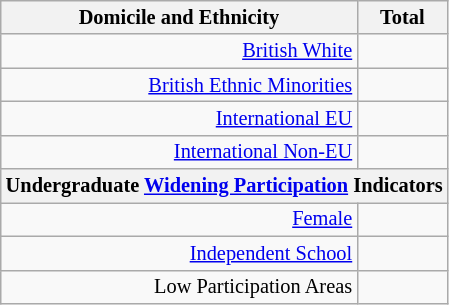<table class="wikitable floatright sortable collapsible mw-collapsible"; style="font-size:85%; text-align:right;">
<tr>
<th>Domicile and Ethnicity</th>
<th colspan="2" data-sort-type=number>Total</th>
</tr>
<tr>
<td><a href='#'>British White</a></td>
<td align=right></td>
</tr>
<tr>
<td><a href='#'>British Ethnic Minorities</a></td>
<td align=right></td>
</tr>
<tr>
<td><a href='#'>International EU</a></td>
<td align=right></td>
</tr>
<tr>
<td><a href='#'>International Non-EU</a></td>
<td align=right></td>
</tr>
<tr>
<th colspan="4" data-sort-type=number>Undergraduate <a href='#'>Widening Participation</a> Indicators</th>
</tr>
<tr>
<td><a href='#'>Female</a></td>
<td align=right></td>
</tr>
<tr>
<td><a href='#'>Independent School</a></td>
<td align=right></td>
</tr>
<tr>
<td>Low Participation Areas</td>
<td align=right></td>
</tr>
</table>
